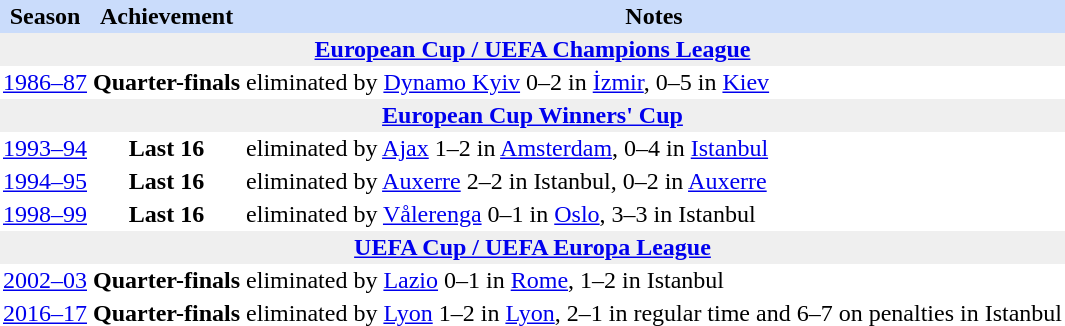<table class="toccolours" border="0" cellpadding="2" cellspacing="0" align="left" style="margin:0.5em;">
<tr bgcolor=#CADCFB>
<th>Season</th>
<th>Achievement</th>
<th>Notes</th>
</tr>
<tr>
<th colspan="4" bgcolor=#EFEFEF><a href='#'>European Cup / UEFA Champions League</a></th>
</tr>
<tr>
<td align="center"><a href='#'>1986–87</a></td>
<td align="center"><strong>Quarter-finals</strong></td>
<td align="left">eliminated by <a href='#'>Dynamo Kyiv</a> 0–2 in <a href='#'>İzmir</a>, 0–5 in <a href='#'>Kiev</a></td>
</tr>
<tr>
<th colspan="4" bgcolor=#EFEFEF><a href='#'>European Cup Winners' Cup</a></th>
</tr>
<tr>
<td align="center"><a href='#'>1993–94</a></td>
<td align="center"><strong>Last 16</strong></td>
<td align="left">eliminated by <a href='#'>Ajax</a> 1–2 in <a href='#'>Amsterdam</a>, 0–4 in <a href='#'>Istanbul</a></td>
</tr>
<tr>
<td align="center"><a href='#'>1994–95</a></td>
<td align="center"><strong>Last 16</strong></td>
<td align="left">eliminated by <a href='#'>Auxerre</a> 2–2 in Istanbul, 0–2 in <a href='#'>Auxerre</a></td>
</tr>
<tr>
<td align="center"><a href='#'>1998–99</a></td>
<td align="center"><strong>Last 16</strong></td>
<td align="left">eliminated by <a href='#'>Vålerenga</a> 0–1 in <a href='#'>Oslo</a>, 3–3 in Istanbul</td>
</tr>
<tr>
<th colspan="4" bgcolor=#EFEFEF><a href='#'>UEFA Cup / UEFA Europa League</a></th>
</tr>
<tr>
<td align="center"><a href='#'>2002–03</a></td>
<td align="center"><strong>Quarter-finals</strong></td>
<td align="left">eliminated by <a href='#'>Lazio</a> 0–1 in <a href='#'>Rome</a>, 1–2 in Istanbul</td>
</tr>
<tr>
<td align="center"><a href='#'>2016–17</a></td>
<td align="center"><strong>Quarter-finals</strong></td>
<td align="left">eliminated by <a href='#'>Lyon</a> 1–2 in <a href='#'>Lyon</a>, 2–1 in regular time and 6–7 on penalties in Istanbul</td>
</tr>
</table>
